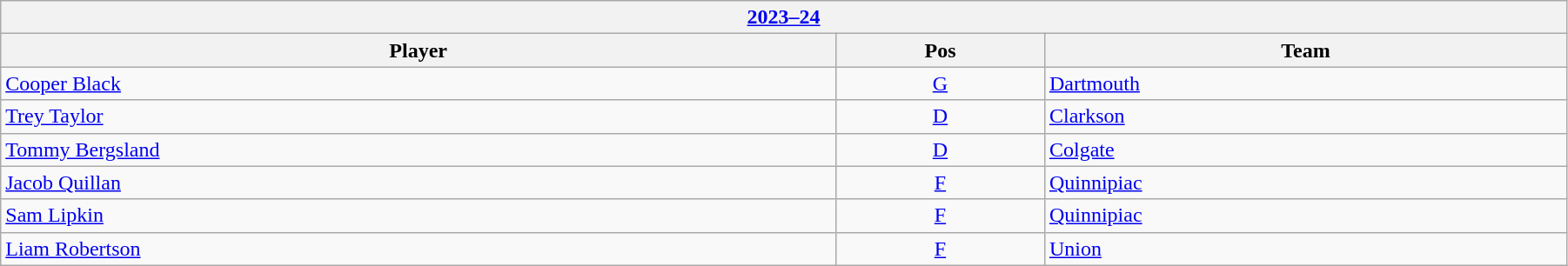<table class="wikitable" width=95%>
<tr>
<th colspan=3><a href='#'>2023–24</a></th>
</tr>
<tr>
<th>Player</th>
<th>Pos</th>
<th>Team</th>
</tr>
<tr>
<td><a href='#'>Cooper Black</a></td>
<td align=center><a href='#'>G</a></td>
<td><a href='#'>Dartmouth</a></td>
</tr>
<tr>
<td><a href='#'>Trey Taylor</a></td>
<td align=center><a href='#'>D</a></td>
<td><a href='#'>Clarkson</a></td>
</tr>
<tr>
<td><a href='#'>Tommy Bergsland</a></td>
<td align=center><a href='#'>D</a></td>
<td><a href='#'>Colgate</a></td>
</tr>
<tr>
<td><a href='#'>Jacob Quillan</a></td>
<td align=center><a href='#'>F</a></td>
<td><a href='#'>Quinnipiac</a></td>
</tr>
<tr>
<td><a href='#'>Sam Lipkin</a></td>
<td align=center><a href='#'>F</a></td>
<td><a href='#'>Quinnipiac</a></td>
</tr>
<tr>
<td><a href='#'>Liam Robertson</a></td>
<td align=center><a href='#'>F</a></td>
<td><a href='#'>Union</a></td>
</tr>
</table>
